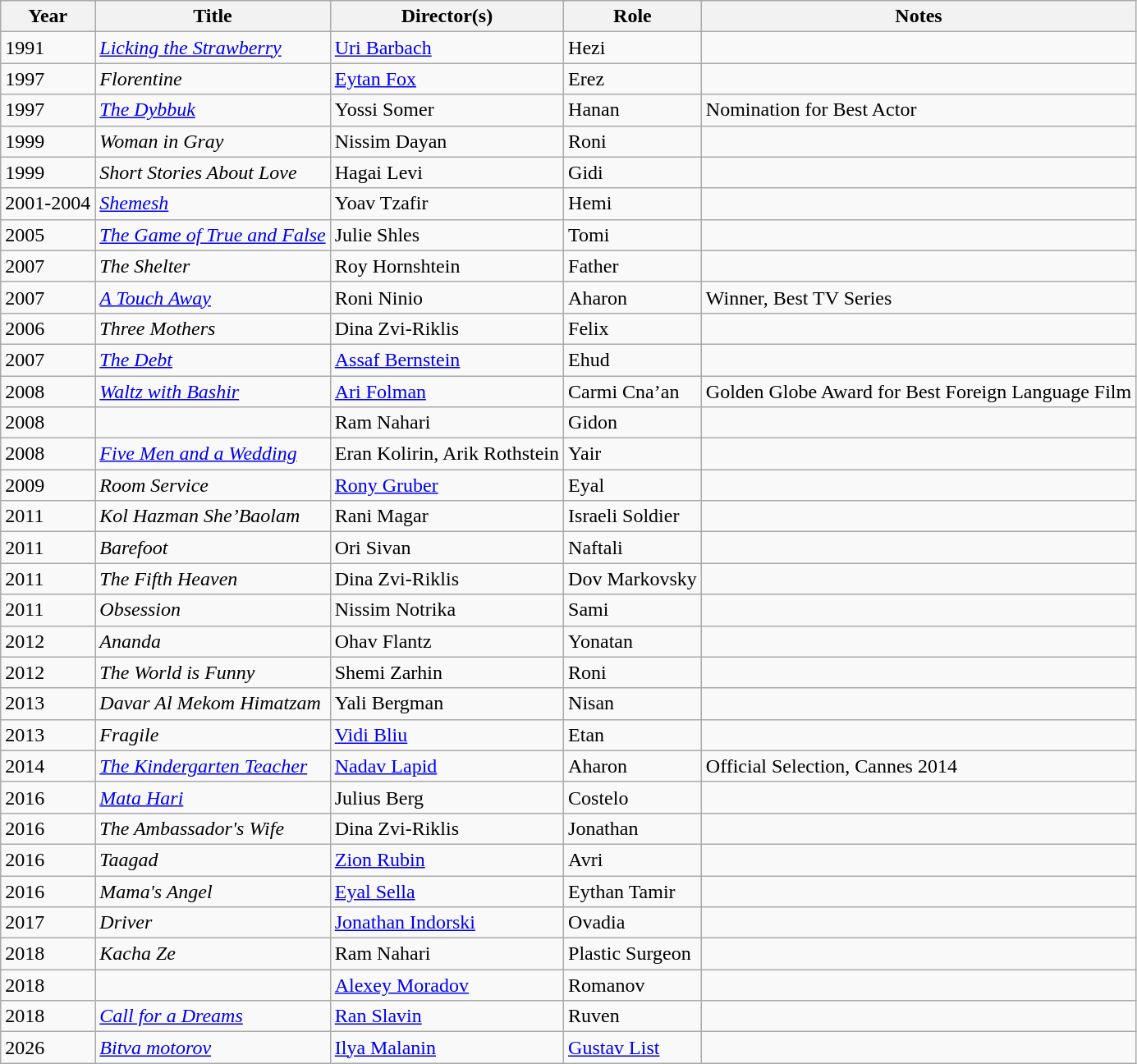<table class="wikitable sortable">
<tr>
<th>Year</th>
<th>Title</th>
<th>Director(s)</th>
<th>Role</th>
<th>Notes</th>
</tr>
<tr>
<td>1991</td>
<td><em><a href='#'>Licking the Strawberry</a></em></td>
<td><a href='#'>Uri Barbach</a></td>
<td>Hezi</td>
<td></td>
</tr>
<tr>
<td>1997</td>
<td><em>Florentine</em></td>
<td><a href='#'>Eytan Fox</a></td>
<td>Erez</td>
<td></td>
</tr>
<tr>
<td>1997</td>
<td><a href='#'><em>The Dybbuk</em></a></td>
<td>Yossi Somer</td>
<td>Hanan</td>
<td>Nomination for Best Actor</td>
</tr>
<tr>
<td>1999</td>
<td><em>Woman in Gray</em></td>
<td>Nissim Dayan</td>
<td>Roni</td>
<td></td>
</tr>
<tr>
<td>1999</td>
<td><em>Short Stories About Love</em></td>
<td>Hagai Levi</td>
<td>Gidi</td>
<td></td>
</tr>
<tr>
<td>2001-2004</td>
<td><a href='#'><em>Shemesh</em></a></td>
<td>Yoav Tzafir</td>
<td>Hemi</td>
<td></td>
</tr>
<tr>
<td>2005</td>
<td><em><a href='#'>The Game of True and False</a></em></td>
<td>Julie Shles</td>
<td>Tomi</td>
<td></td>
</tr>
<tr>
<td>2007</td>
<td><em>The Shelter</em></td>
<td>Roy Hornshtein</td>
<td>Father</td>
<td></td>
</tr>
<tr>
<td>2007</td>
<td><a href='#'><em>A Touch Away</em></a></td>
<td>Roni Ninio</td>
<td>Aharon</td>
<td>Winner, Best TV Series</td>
</tr>
<tr>
<td>2006</td>
<td><em>Three Mothers</em></td>
<td>Dina Zvi-Riklis</td>
<td>Felix</td>
<td></td>
</tr>
<tr>
<td>2007</td>
<td><a href='#'><em>The Debt</em></a></td>
<td><a href='#'>Assaf Bernstein</a></td>
<td>Ehud</td>
<td></td>
</tr>
<tr>
<td>2008</td>
<td><em><a href='#'>Waltz with Bashir</a></em></td>
<td><a href='#'>Ari Folman</a></td>
<td>Carmi Cna’an</td>
<td>Golden Globe Award for Best Foreign Language Film</td>
</tr>
<tr>
<td>2008</td>
<td><em></em></td>
<td>Ram Nahari</td>
<td>Gidon</td>
<td></td>
</tr>
<tr>
<td>2008</td>
<td><em><a href='#'>Five Men and a Wedding</a></em></td>
<td>Eran Kolirin, Arik Rothstein</td>
<td>Yair</td>
<td></td>
</tr>
<tr>
<td>2009</td>
<td><em>Room Service</em></td>
<td><a href='#'>Rony Gruber</a></td>
<td>Eyal</td>
<td></td>
</tr>
<tr>
<td>2011</td>
<td><em>Kol Hazman She’Baolam</em></td>
<td>Rani Magar</td>
<td>Israeli Soldier</td>
<td></td>
</tr>
<tr>
<td>2011</td>
<td><em>Barefoot</em></td>
<td>Ori Sivan</td>
<td>Naftali</td>
<td></td>
</tr>
<tr>
<td>2011</td>
<td><em>The Fifth Heaven</em></td>
<td>Dina Zvi-Riklis</td>
<td>Dov Markovsky</td>
<td></td>
</tr>
<tr>
<td>2011</td>
<td><em>Obsession</em></td>
<td>Nissim Notrika</td>
<td>Sami</td>
<td></td>
</tr>
<tr>
<td>2012</td>
<td><em>Ananda</em></td>
<td>Ohav Flantz</td>
<td>Yonatan</td>
<td></td>
</tr>
<tr>
<td>2012</td>
<td><em>The World is Funny</em></td>
<td>Shemi Zarhin</td>
<td>Roni</td>
<td></td>
</tr>
<tr>
<td>2013</td>
<td><em>Davar Al Mekom Himatzam</em></td>
<td>Yali Bergman</td>
<td>Nisan</td>
<td></td>
</tr>
<tr>
<td>2013</td>
<td><em>Fragile</em></td>
<td><a href='#'>Vidi Bliu</a></td>
<td>Etan</td>
<td></td>
</tr>
<tr>
<td>2014</td>
<td><a href='#'><em>The Kindergarten Teacher</em></a></td>
<td><a href='#'>Nadav Lapid</a></td>
<td>Aharon</td>
<td>Official Selection, Cannes 2014</td>
</tr>
<tr>
<td>2016</td>
<td><em><a href='#'>Mata Hari</a></em></td>
<td>Julius Berg</td>
<td>Costelo</td>
<td></td>
</tr>
<tr>
<td>2016</td>
<td><em>The Ambassador's Wife</em></td>
<td>Dina Zvi-Riklis</td>
<td>Jonathan</td>
<td></td>
</tr>
<tr>
<td>2016</td>
<td><em>Taagad</em></td>
<td><a href='#'>Zion Rubin</a></td>
<td>Avri</td>
<td></td>
</tr>
<tr>
<td>2016</td>
<td><em>Mama's Angel</em></td>
<td><a href='#'>Eyal Sella</a></td>
<td>Eythan Tamir</td>
<td></td>
</tr>
<tr>
<td>2017</td>
<td><em>Driver</em></td>
<td><a href='#'>Jonathan Indorski</a></td>
<td>Ovadia</td>
<td></td>
</tr>
<tr>
<td>2018</td>
<td><em>Kacha Ze</em></td>
<td>Ram Nahari</td>
<td>Plastic Surgeon</td>
<td></td>
</tr>
<tr>
<td>2018</td>
<td><em></em></td>
<td><a href='#'>Alexey Moradov</a></td>
<td>Romanov</td>
<td></td>
</tr>
<tr>
<td>2018</td>
<td><em><a href='#'>Call for a Dreams</a></em></td>
<td><a href='#'>Ran Slavin</a></td>
<td>Ruven</td>
<td></td>
</tr>
<tr>
<td>2026</td>
<td><em><a href='#'>Bitva motorov</a></em></td>
<td><a href='#'>Ilya Malanin</a></td>
<td><a href='#'>Gustav List</a></td>
<td></td>
</tr>
</table>
